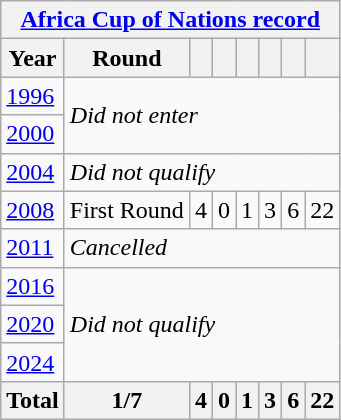<table class="wikitable">
<tr>
<th colspan="8"><a href='#'>Africa Cup of Nations record</a></th>
</tr>
<tr>
<th>Year</th>
<th>Round</th>
<th></th>
<th></th>
<th></th>
<th></th>
<th></th>
<th></th>
</tr>
<tr>
<td> <a href='#'>1996</a></td>
<td colspan="7" rowspan="2"><em>Did not enter</em></td>
</tr>
<tr>
<td> <a href='#'>2000</a></td>
</tr>
<tr>
<td> <a href='#'>2004</a></td>
<td colspan="7"><em>Did not qualify</em></td>
</tr>
<tr>
<td> <a href='#'>2008</a></td>
<td>First Round</td>
<td>4</td>
<td>0</td>
<td>1</td>
<td>3</td>
<td>6</td>
<td>22</td>
</tr>
<tr>
<td> <a href='#'>2011</a></td>
<td colspan="7"><em>Cancelled</em></td>
</tr>
<tr>
<td> <a href='#'>2016</a></td>
<td colspan="7" rowspan="3"><em>Did not qualify</em></td>
</tr>
<tr>
<td> <a href='#'>2020</a></td>
</tr>
<tr>
<td> <a href='#'>2024</a></td>
</tr>
<tr>
<th>Total</th>
<th>1/7</th>
<th>4</th>
<th>0</th>
<th>1</th>
<th>3</th>
<th>6</th>
<th>22</th>
</tr>
</table>
